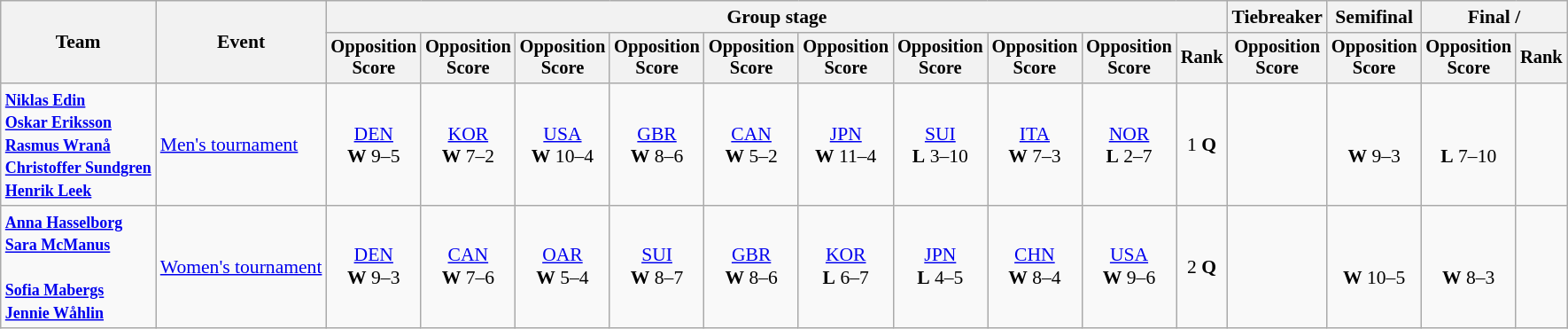<table class="wikitable" style="font-size:90%">
<tr>
<th rowspan=2>Team</th>
<th rowspan=2>Event</th>
<th colspan=10>Group stage</th>
<th>Tiebreaker</th>
<th>Semifinal</th>
<th colspan=2>Final / </th>
</tr>
<tr style="font-size:95%">
<th>Opposition<br>Score</th>
<th>Opposition<br>Score</th>
<th>Opposition<br>Score</th>
<th>Opposition<br>Score</th>
<th>Opposition<br>Score</th>
<th>Opposition<br>Score</th>
<th>Opposition<br>Score</th>
<th>Opposition<br>Score</th>
<th>Opposition<br>Score</th>
<th>Rank</th>
<th>Opposition<br>Score</th>
<th>Opposition<br>Score</th>
<th>Opposition<br>Score</th>
<th>Rank</th>
</tr>
<tr align=center>
<td align=left><strong><small><a href='#'>Niklas Edin</a><br><a href='#'>Oskar Eriksson</a><br><a href='#'>Rasmus Wranå</a><br><a href='#'>Christoffer Sundgren</a><br><a href='#'>Henrik Leek</a></small></strong></td>
<td align=left><a href='#'>Men's tournament</a></td>
<td> <a href='#'>DEN</a><br> <strong>W</strong> 9–5</td>
<td> <a href='#'>KOR</a><br> <strong>W</strong> 7–2</td>
<td> <a href='#'>USA</a><br> <strong>W</strong> 10–4</td>
<td> <a href='#'>GBR</a><br> <strong>W</strong> 8–6</td>
<td> <a href='#'>CAN</a><br> <strong>W</strong> 5–2</td>
<td> <a href='#'>JPN</a><br> <strong>W</strong> 11–4</td>
<td> <a href='#'>SUI</a><br> <strong>L</strong> 3–10</td>
<td> <a href='#'>ITA</a><br> <strong>W</strong> 7–3</td>
<td> <a href='#'>NOR</a><br> <strong>L</strong> 2–7</td>
<td>1 <strong>Q</strong></td>
<td></td>
<td><br> <strong>W</strong> 9–3</td>
<td><br> <strong>L</strong> 7–10</td>
<td></td>
</tr>
<tr align=center>
<td align=left><strong><small><a href='#'>Anna Hasselborg</a><br><a href='#'>Sara McManus</a><br><br><a href='#'>Sofia Mabergs</a><br><a href='#'>Jennie Wåhlin</a></small></strong></td>
<td align=left><a href='#'>Women's tournament</a></td>
<td> <a href='#'>DEN</a><br> <strong>W</strong> 9–3</td>
<td> <a href='#'>CAN</a><br> <strong>W</strong> 7–6</td>
<td> <a href='#'>OAR</a><br> <strong>W</strong> 5–4</td>
<td> <a href='#'>SUI</a><br> <strong>W</strong> 8–7</td>
<td> <a href='#'>GBR</a><br> <strong>W</strong> 8–6</td>
<td> <a href='#'>KOR</a><br> <strong>L</strong> 6–7</td>
<td> <a href='#'>JPN</a><br> <strong>L</strong> 4–5</td>
<td> <a href='#'>CHN</a><br> <strong>W</strong> 8–4</td>
<td> <a href='#'>USA</a><br> <strong>W</strong> 9–6</td>
<td>2 <strong>Q</strong></td>
<td></td>
<td><br> <strong>W</strong> 10–5</td>
<td><br> <strong>W</strong> 8–3</td>
<td></td>
</tr>
</table>
